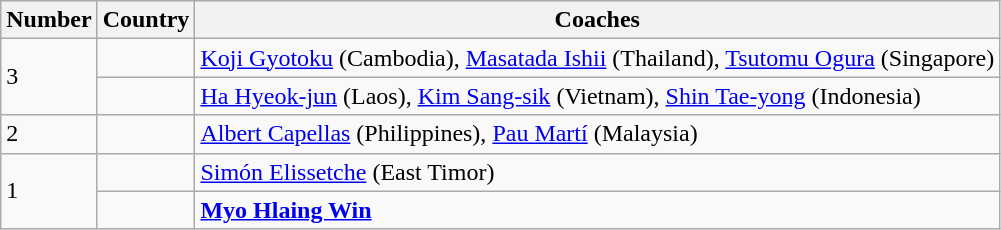<table class="wikitable">
<tr>
<th>Number</th>
<th>Country</th>
<th>Coaches</th>
</tr>
<tr>
<td rowspan="2">3</td>
<td></td>
<td><a href='#'>Koji Gyotoku</a> (Cambodia), <a href='#'>Masatada Ishii</a> (Thailand), <a href='#'>Tsutomu Ogura</a> (Singapore)</td>
</tr>
<tr>
<td></td>
<td><a href='#'>Ha Hyeok-jun</a> (Laos), <a href='#'>Kim Sang-sik</a> (Vietnam), <a href='#'>Shin Tae-yong</a> (Indonesia)</td>
</tr>
<tr>
<td rowspan="1">2</td>
<td></td>
<td><a href='#'>Albert Capellas</a> (Philippines), <a href='#'>Pau Martí</a> (Malaysia)</td>
</tr>
<tr>
<td rowspan="2">1</td>
<td></td>
<td><a href='#'>Simón Elissetche</a> (East Timor)</td>
</tr>
<tr>
<td></td>
<td><strong><a href='#'>Myo Hlaing Win</a></strong></td>
</tr>
</table>
